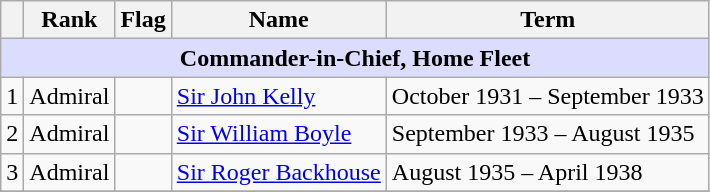<table class="wikitable">
<tr>
<th></th>
<th>Rank</th>
<th>Flag</th>
<th>Name</th>
<th>Term</th>
</tr>
<tr>
<td colspan="5" align="center" style="background:#dcdcfe;"><strong>Commander-in-Chief, Home Fleet</strong></td>
</tr>
<tr>
<td>1</td>
<td>Admiral</td>
<td></td>
<td><a href='#'>Sir John Kelly</a></td>
<td>October 1931 – September 1933</td>
</tr>
<tr>
<td>2</td>
<td>Admiral</td>
<td></td>
<td><a href='#'>Sir William Boyle</a></td>
<td>September 1933 – August 1935</td>
</tr>
<tr>
<td>3</td>
<td>Admiral</td>
<td></td>
<td><a href='#'>Sir Roger Backhouse</a></td>
<td>August 1935 – April 1938</td>
</tr>
<tr>
</tr>
</table>
